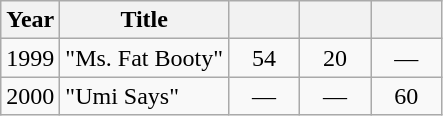<table class="wikitable">
<tr>
<th>Year</th>
<th>Title</th>
<th width="40"></th>
<th width="40"></th>
<th width="40"></th>
</tr>
<tr>
<td>1999</td>
<td>"Ms. Fat Booty"</td>
<td style="text-align:center;">54</td>
<td style="text-align:center;">20</td>
<td style="text-align:center;">—</td>
</tr>
<tr>
<td>2000</td>
<td>"Umi Says"</td>
<td style="text-align:center;">—</td>
<td style="text-align:center;">—</td>
<td style="text-align:center;">60</td>
</tr>
</table>
